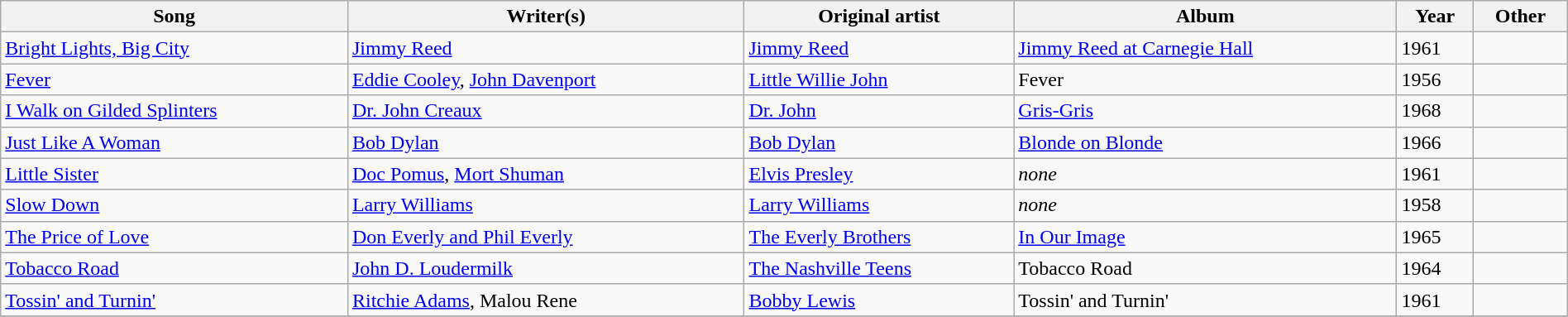<table class="wikitable sortable" style="margin:0.5em auto; clear: both; text-align: left; width:100%">
<tr>
<th>Song</th>
<th>Writer(s)</th>
<th>Original artist</th>
<th>Album</th>
<th>Year</th>
<th>Other</th>
</tr>
<tr>
<td><a href='#'>Bright Lights, Big City</a></td>
<td><a href='#'>Jimmy Reed</a></td>
<td><a href='#'>Jimmy Reed</a></td>
<td><a href='#'>Jimmy Reed at Carnegie Hall</a></td>
<td>1961</td>
<td></td>
</tr>
<tr>
<td><a href='#'>Fever</a></td>
<td><a href='#'>Eddie Cooley</a>, <a href='#'>John Davenport</a></td>
<td><a href='#'>Little Willie John</a></td>
<td>Fever</td>
<td>1956</td>
<td></td>
</tr>
<tr>
<td><a href='#'>I Walk on Gilded Splinters</a></td>
<td><a href='#'>Dr. John Creaux</a></td>
<td><a href='#'>Dr. John</a></td>
<td><a href='#'>Gris-Gris</a></td>
<td>1968</td>
<td></td>
</tr>
<tr>
<td><a href='#'>Just Like A Woman</a></td>
<td><a href='#'>Bob Dylan</a></td>
<td><a href='#'>Bob Dylan</a></td>
<td><a href='#'>Blonde on Blonde</a></td>
<td>1966</td>
<td></td>
</tr>
<tr>
<td><a href='#'>Little Sister</a></td>
<td><a href='#'>Doc Pomus</a>, <a href='#'>Mort Shuman</a></td>
<td><a href='#'>Elvis Presley</a></td>
<td><em>none</em></td>
<td>1961</td>
<td></td>
</tr>
<tr>
<td><a href='#'>Slow Down</a></td>
<td><a href='#'>Larry Williams</a></td>
<td><a href='#'>Larry Williams</a></td>
<td><em>none</em></td>
<td>1958</td>
<td></td>
</tr>
<tr>
<td><a href='#'>The Price of Love</a></td>
<td><a href='#'>Don Everly and Phil Everly</a></td>
<td><a href='#'>The Everly Brothers</a></td>
<td><a href='#'>In Our Image</a></td>
<td>1965</td>
<td></td>
</tr>
<tr>
<td><a href='#'>Tobacco Road</a></td>
<td><a href='#'>John D. Loudermilk</a></td>
<td><a href='#'>The Nashville Teens</a></td>
<td>Tobacco Road</td>
<td>1964</td>
<td></td>
</tr>
<tr>
<td><a href='#'>Tossin' and Turnin'</a></td>
<td><a href='#'>Ritchie Adams</a>, Malou Rene</td>
<td><a href='#'>Bobby Lewis</a></td>
<td>Tossin' and Turnin'</td>
<td>1961</td>
<td></td>
</tr>
<tr>
</tr>
</table>
